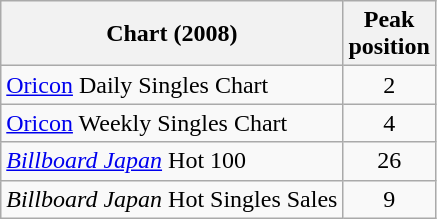<table class="wikitable sortable" border="1">
<tr>
<th>Chart (2008)</th>
<th>Peak<br>position</th>
</tr>
<tr>
<td><a href='#'>Oricon</a> Daily Singles Chart</td>
<td style="text-align:center;">2</td>
</tr>
<tr>
<td><a href='#'>Oricon</a> Weekly Singles Chart</td>
<td style="text-align:center;">4</td>
</tr>
<tr>
<td><em><a href='#'>Billboard Japan</a></em> Hot 100</td>
<td style="text-align:center;">26</td>
</tr>
<tr>
<td><em>Billboard Japan</em> Hot Singles Sales</td>
<td style="text-align:center;">9</td>
</tr>
</table>
